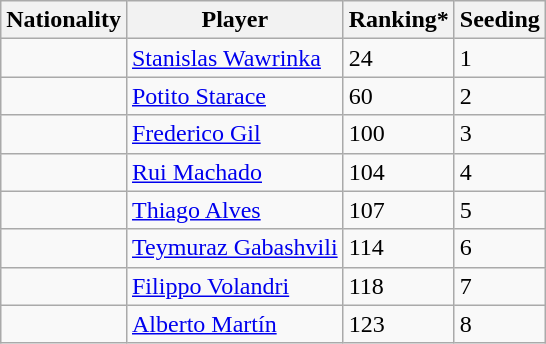<table class="wikitable" border="1">
<tr>
<th>Nationality</th>
<th>Player</th>
<th>Ranking*</th>
<th>Seeding</th>
</tr>
<tr>
<td></td>
<td><a href='#'>Stanislas Wawrinka</a></td>
<td>24</td>
<td>1</td>
</tr>
<tr>
<td></td>
<td><a href='#'>Potito Starace</a></td>
<td>60</td>
<td>2</td>
</tr>
<tr>
<td></td>
<td><a href='#'>Frederico Gil</a></td>
<td>100</td>
<td>3</td>
</tr>
<tr>
<td></td>
<td><a href='#'>Rui Machado</a></td>
<td>104</td>
<td>4</td>
</tr>
<tr>
<td></td>
<td><a href='#'>Thiago Alves</a></td>
<td>107</td>
<td>5</td>
</tr>
<tr>
<td></td>
<td><a href='#'>Teymuraz Gabashvili</a></td>
<td>114</td>
<td>6</td>
</tr>
<tr>
<td></td>
<td><a href='#'>Filippo Volandri</a></td>
<td>118</td>
<td>7</td>
</tr>
<tr>
<td></td>
<td><a href='#'>Alberto Martín</a></td>
<td>123</td>
<td>8</td>
</tr>
</table>
